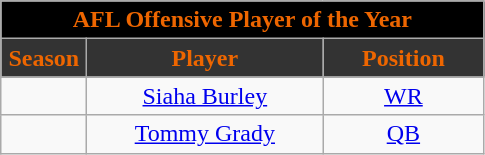<table class="wikitable sortable" style="text-align:center">
<tr>
<td colspan="4" style="background:#000; color:#e60;"><strong>AFL Offensive Player of the Year</strong></td>
</tr>
<tr>
<th style="width:50px; background:#333; color:#e60;">Season</th>
<th style="width:150px; background:#333; color:#e60;">Player</th>
<th style="width:100px; background:#333; color:#e60;">Position</th>
</tr>
<tr>
<td></td>
<td><a href='#'>Siaha Burley</a></td>
<td><a href='#'>WR</a></td>
</tr>
<tr>
<td></td>
<td><a href='#'>Tommy Grady</a></td>
<td><a href='#'>QB</a></td>
</tr>
</table>
